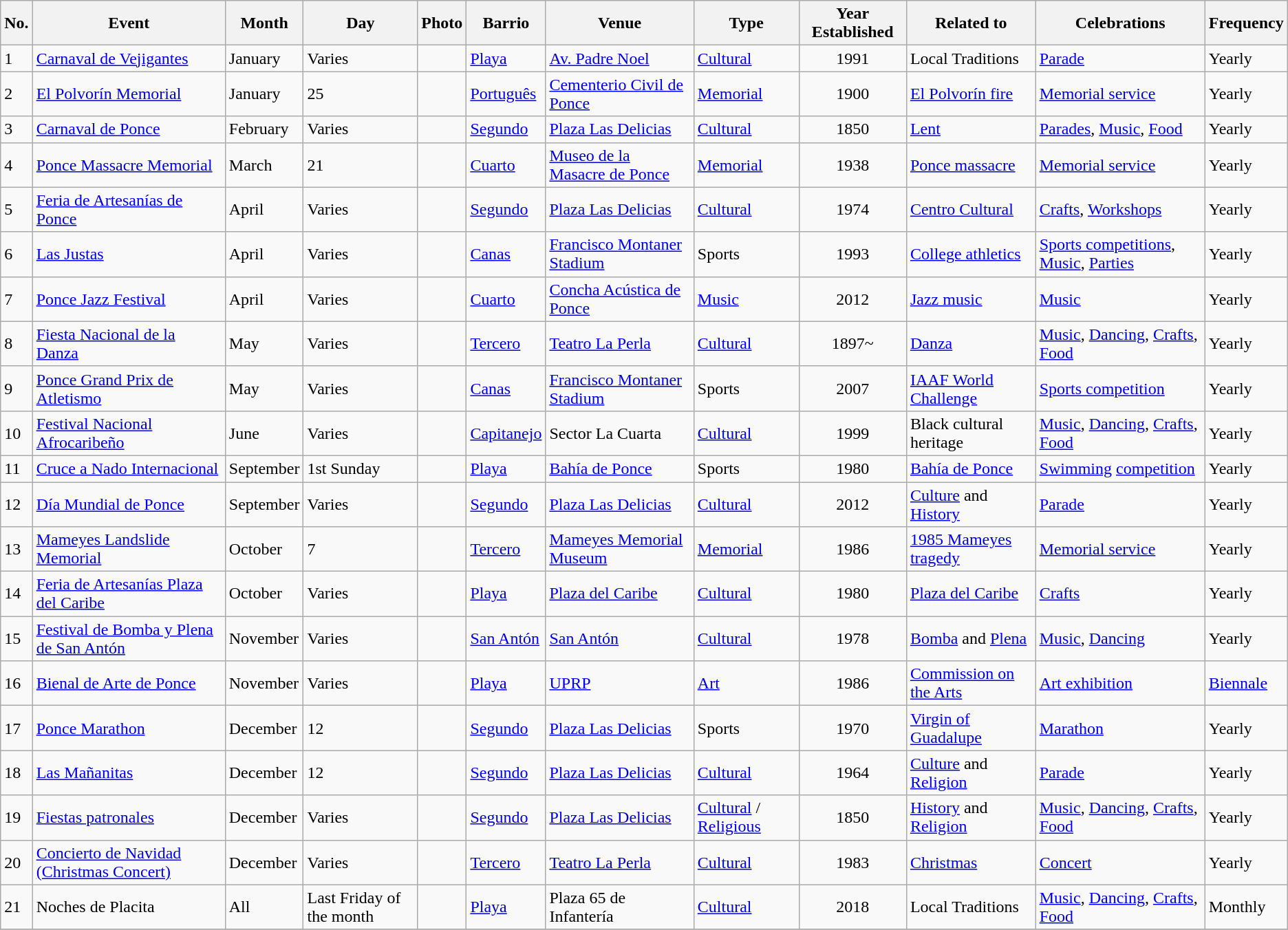<table class="wikitable sortable">
<tr>
<th>No.</th>
<th>Event</th>
<th>Month</th>
<th>Day</th>
<th>Photo</th>
<th>Barrio</th>
<th>Venue</th>
<th>Type</th>
<th>Year Established</th>
<th>Related to</th>
<th>Celebrations</th>
<th>Frequency</th>
</tr>
<tr>
<td>1</td>
<td><a href='#'>Carnaval de Vejigantes</a></td>
<td>January</td>
<td>Varies</td>
<td></td>
<td><a href='#'>Playa</a></td>
<td><a href='#'>Av. Padre Noel</a></td>
<td><a href='#'>Cultural</a></td>
<td align="center">1991</td>
<td>Local Traditions</td>
<td><a href='#'>Parade</a></td>
<td>Yearly</td>
</tr>
<tr>
<td>2</td>
<td><a href='#'>El Polvorín Memorial</a></td>
<td>January</td>
<td>25</td>
<td></td>
<td><a href='#'>Português</a></td>
<td><a href='#'>Cementerio Civil de Ponce</a></td>
<td><a href='#'>Memorial</a></td>
<td align="center">1900</td>
<td><a href='#'>El Polvorín fire</a></td>
<td><a href='#'>Memorial service</a></td>
<td>Yearly</td>
</tr>
<tr>
<td>3</td>
<td><a href='#'>Carnaval de Ponce</a></td>
<td>February</td>
<td>Varies</td>
<td></td>
<td><a href='#'>Segundo</a></td>
<td><a href='#'>Plaza Las Delicias</a></td>
<td><a href='#'>Cultural</a></td>
<td align="center">1850</td>
<td><a href='#'>Lent</a></td>
<td><a href='#'>Parades</a>, <a href='#'>Music</a>, <a href='#'>Food</a></td>
<td>Yearly</td>
</tr>
<tr>
<td>4</td>
<td><a href='#'>Ponce Massacre Memorial</a></td>
<td>March</td>
<td>21</td>
<td></td>
<td><a href='#'>Cuarto</a></td>
<td><a href='#'>Museo de la Masacre de Ponce</a></td>
<td><a href='#'>Memorial</a></td>
<td align="center">1938</td>
<td><a href='#'>Ponce massacre</a></td>
<td><a href='#'>Memorial service</a></td>
<td>Yearly</td>
</tr>
<tr>
<td>5</td>
<td><a href='#'>Feria de Artesanías de Ponce</a></td>
<td>April</td>
<td>Varies</td>
<td></td>
<td><a href='#'>Segundo</a></td>
<td><a href='#'>Plaza Las Delicias</a></td>
<td><a href='#'>Cultural</a></td>
<td align="center">1974</td>
<td><a href='#'>Centro Cultural</a></td>
<td><a href='#'>Crafts</a>, <a href='#'>Workshops</a></td>
<td>Yearly</td>
</tr>
<tr>
<td>6</td>
<td><a href='#'>Las Justas</a></td>
<td>April</td>
<td>Varies</td>
<td></td>
<td><a href='#'>Canas</a></td>
<td><a href='#'>Francisco Montaner Stadium</a></td>
<td>Sports</td>
<td align="center">1993</td>
<td><a href='#'>College athletics</a></td>
<td><a href='#'>Sports competitions</a>, <a href='#'>Music</a>, <a href='#'>Parties</a></td>
<td>Yearly</td>
</tr>
<tr>
<td>7</td>
<td><a href='#'>Ponce Jazz Festival</a></td>
<td>April</td>
<td>Varies</td>
<td></td>
<td><a href='#'>Cuarto</a></td>
<td><a href='#'>Concha Acústica de Ponce</a></td>
<td><a href='#'>Music</a></td>
<td align="center">2012</td>
<td><a href='#'>Jazz music</a></td>
<td><a href='#'>Music</a></td>
<td>Yearly</td>
</tr>
<tr>
<td>8</td>
<td><a href='#'>Fiesta Nacional de la Danza</a></td>
<td>May</td>
<td>Varies</td>
<td></td>
<td><a href='#'>Tercero</a></td>
<td><a href='#'>Teatro La Perla</a></td>
<td><a href='#'>Cultural</a></td>
<td align="center">1897~</td>
<td><a href='#'>Danza</a></td>
<td><a href='#'>Music</a>, <a href='#'>Dancing</a>, <a href='#'>Crafts</a>, <a href='#'>Food</a></td>
<td>Yearly</td>
</tr>
<tr>
<td>9</td>
<td><a href='#'>Ponce Grand Prix de Atletismo</a></td>
<td>May</td>
<td>Varies</td>
<td></td>
<td><a href='#'>Canas</a></td>
<td><a href='#'>Francisco Montaner Stadium</a></td>
<td>Sports</td>
<td align="center">2007</td>
<td><a href='#'>IAAF World Challenge</a></td>
<td><a href='#'>Sports competition</a></td>
<td>Yearly</td>
</tr>
<tr>
<td>10</td>
<td><a href='#'>Festival Nacional Afrocaribeño</a></td>
<td>June</td>
<td>Varies</td>
<td></td>
<td><a href='#'>Capitanejo</a></td>
<td>Sector La Cuarta</td>
<td><a href='#'>Cultural</a></td>
<td align="center">1999</td>
<td>Black cultural heritage</td>
<td><a href='#'>Music</a>, <a href='#'>Dancing</a>, <a href='#'>Crafts</a>, <a href='#'>Food</a></td>
<td>Yearly</td>
</tr>
<tr>
<td>11</td>
<td><a href='#'>Cruce a Nado Internacional</a></td>
<td>September</td>
<td>1st Sunday</td>
<td></td>
<td><a href='#'>Playa</a></td>
<td><a href='#'>Bahía de Ponce</a></td>
<td>Sports</td>
<td align="center">1980</td>
<td><a href='#'>Bahía de Ponce</a></td>
<td><a href='#'>Swimming</a> <a href='#'>competition</a></td>
<td>Yearly</td>
</tr>
<tr>
<td>12</td>
<td><a href='#'>Día Mundial de Ponce</a></td>
<td>September</td>
<td>Varies</td>
<td></td>
<td><a href='#'>Segundo</a></td>
<td><a href='#'>Plaza Las Delicias</a></td>
<td><a href='#'>Cultural</a></td>
<td align="center">2012</td>
<td><a href='#'>Culture</a> and <a href='#'>History</a></td>
<td><a href='#'>Parade</a></td>
<td>Yearly</td>
</tr>
<tr>
<td>13</td>
<td><a href='#'>Mameyes Landslide Memorial</a></td>
<td>October</td>
<td>7</td>
<td></td>
<td><a href='#'>Tercero</a></td>
<td><a href='#'>Mameyes Memorial Museum</a></td>
<td><a href='#'>Memorial</a></td>
<td align="center">1986</td>
<td><a href='#'>1985 Mameyes tragedy</a></td>
<td><a href='#'>Memorial service</a></td>
<td>Yearly</td>
</tr>
<tr>
<td>14</td>
<td><a href='#'>Feria de Artesanías Plaza del Caribe</a></td>
<td>October</td>
<td>Varies</td>
<td></td>
<td><a href='#'>Playa</a></td>
<td><a href='#'>Plaza del Caribe</a></td>
<td><a href='#'>Cultural</a></td>
<td align="center">1980</td>
<td><a href='#'>Plaza del Caribe</a></td>
<td><a href='#'>Crafts</a></td>
<td>Yearly</td>
</tr>
<tr>
<td>15</td>
<td><a href='#'>Festival de Bomba y Plena de San Antón</a></td>
<td>November</td>
<td>Varies</td>
<td></td>
<td><a href='#'>San Antón</a></td>
<td><a href='#'>San Antón</a></td>
<td><a href='#'>Cultural</a></td>
<td align="center">1978</td>
<td><a href='#'>Bomba</a> and <a href='#'>Plena</a></td>
<td><a href='#'>Music</a>, <a href='#'>Dancing</a></td>
<td>Yearly</td>
</tr>
<tr>
<td>16</td>
<td><a href='#'>Bienal de Arte de Ponce</a></td>
<td>November</td>
<td>Varies</td>
<td></td>
<td><a href='#'>Playa</a></td>
<td><a href='#'>UPRP</a></td>
<td><a href='#'>Art</a></td>
<td align="center">1986</td>
<td><a href='#'>Commission on the Arts</a></td>
<td><a href='#'>Art exhibition</a></td>
<td><a href='#'>Biennale</a></td>
</tr>
<tr>
<td>17</td>
<td><a href='#'>Ponce Marathon</a></td>
<td>December</td>
<td>12</td>
<td></td>
<td><a href='#'>Segundo</a></td>
<td><a href='#'>Plaza Las Delicias</a></td>
<td>Sports</td>
<td align="center">1970</td>
<td><a href='#'>Virgin of Guadalupe</a></td>
<td><a href='#'>Marathon</a></td>
<td>Yearly</td>
</tr>
<tr>
<td>18</td>
<td><a href='#'>Las Mañanitas</a></td>
<td>December</td>
<td>12</td>
<td></td>
<td><a href='#'>Segundo</a></td>
<td><a href='#'>Plaza Las Delicias</a></td>
<td><a href='#'>Cultural</a></td>
<td align="center">1964</td>
<td><a href='#'>Culture</a> and <a href='#'>Religion</a></td>
<td><a href='#'>Parade</a></td>
<td>Yearly</td>
</tr>
<tr>
<td>19</td>
<td><a href='#'>Fiestas patronales</a></td>
<td>December</td>
<td>Varies</td>
<td></td>
<td><a href='#'>Segundo</a></td>
<td><a href='#'>Plaza Las Delicias</a></td>
<td><a href='#'>Cultural</a> / <a href='#'>Religious</a></td>
<td align="center">1850</td>
<td><a href='#'>History</a> and <a href='#'>Religion</a></td>
<td><a href='#'>Music</a>, <a href='#'>Dancing</a>, <a href='#'>Crafts</a>, <a href='#'>Food</a></td>
<td>Yearly</td>
</tr>
<tr>
<td>20</td>
<td><a href='#'>Concierto de Navidad (Christmas Concert)</a></td>
<td>December</td>
<td>Varies</td>
<td></td>
<td><a href='#'>Tercero</a></td>
<td><a href='#'>Teatro La Perla</a></td>
<td><a href='#'>Cultural</a></td>
<td align="center">1983</td>
<td><a href='#'>Christmas</a></td>
<td><a href='#'>Concert</a></td>
<td>Yearly</td>
</tr>
<tr>
<td>21</td>
<td>Noches de Placita</td>
<td>All</td>
<td>Last Friday of the month</td>
<td></td>
<td><a href='#'>Playa</a></td>
<td>Plaza 65 de Infantería</td>
<td><a href='#'>Cultural</a></td>
<td align="center">2018</td>
<td>Local Traditions</td>
<td><a href='#'>Music</a>, <a href='#'>Dancing</a>, <a href='#'>Crafts</a>, <a href='#'>Food</a></td>
<td>Monthly</td>
</tr>
<tr>
</tr>
</table>
